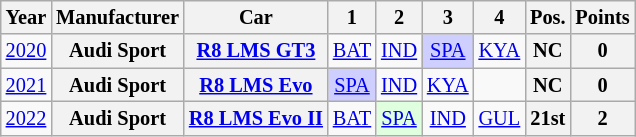<table class="wikitable" border="1" style="text-align:center; font-size:85%;">
<tr>
<th>Year</th>
<th>Manufacturer</th>
<th>Car</th>
<th>1</th>
<th>2</th>
<th>3</th>
<th>4</th>
<th>Pos.</th>
<th>Points</th>
</tr>
<tr>
<td><a href='#'>2020</a></td>
<th nowrap>Audi Sport</th>
<th nowrap><a href='#'>R8 LMS GT3</a></th>
<td style="background:#;"><a href='#'>BAT</a></td>
<td style="background:#;"><a href='#'>IND</a></td>
<td style="background:#CFCFFF;"><a href='#'>SPA</a><br></td>
<td style="background:#;"><a href='#'>KYA</a></td>
<th>NC</th>
<th>0</th>
</tr>
<tr>
<td><a href='#'>2021</a></td>
<th nowrap>Audi Sport</th>
<th nowrap><a href='#'>R8 LMS Evo</a></th>
<td style="background:#CFCFFF;"><a href='#'>SPA</a><br></td>
<td style="background:#;"><a href='#'>IND</a></td>
<td style="background:#;"><a href='#'>KYA</a></td>
<td></td>
<th>NC</th>
<th>0</th>
</tr>
<tr>
<td><a href='#'>2022</a></td>
<th nowrap>Audi Sport</th>
<th nowrap><a href='#'>R8 LMS Evo II</a></th>
<td style="background:#;"><a href='#'>BAT</a></td>
<td style="background:#DFFFDF;"><a href='#'>SPA</a><br></td>
<td style="background:#;"><a href='#'>IND</a></td>
<td style="background:#;"><a href='#'>GUL</a></td>
<th>21st</th>
<th>2</th>
</tr>
</table>
